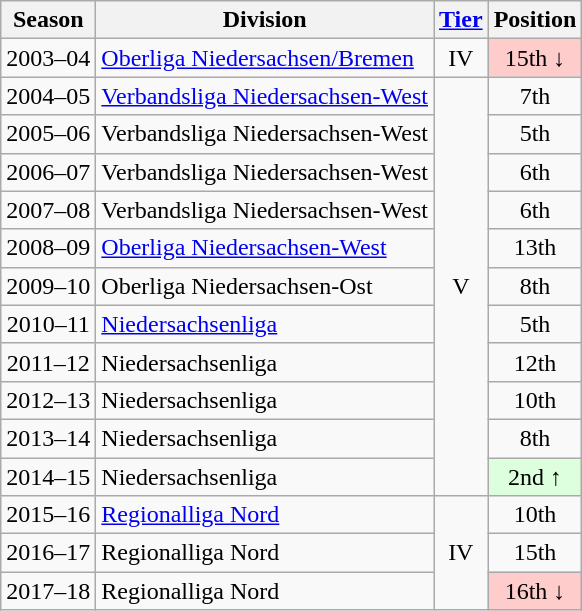<table class="wikitable">
<tr>
<th>Season</th>
<th>Division</th>
<th><a href='#'>Tier</a></th>
<th>Position</th>
</tr>
<tr align="center">
<td>2003–04</td>
<td align="left"><a href='#'>Oberliga Niedersachsen/Bremen</a></td>
<td>IV</td>
<td style="background:#ffcccc">15th ↓</td>
</tr>
<tr align="center">
<td>2004–05</td>
<td align="left"><a href='#'>Verbandsliga Niedersachsen-West</a></td>
<td rowspan=11>V</td>
<td>7th</td>
</tr>
<tr align="center">
<td>2005–06</td>
<td align="left">Verbandsliga Niedersachsen-West</td>
<td>5th</td>
</tr>
<tr align="center">
<td>2006–07</td>
<td align="left">Verbandsliga Niedersachsen-West</td>
<td>6th</td>
</tr>
<tr align="center">
<td>2007–08</td>
<td align="left">Verbandsliga Niedersachsen-West</td>
<td>6th</td>
</tr>
<tr align="center">
<td>2008–09</td>
<td align="left"><a href='#'>Oberliga Niedersachsen-West</a></td>
<td>13th</td>
</tr>
<tr align="center">
<td>2009–10</td>
<td align="left">Oberliga Niedersachsen-Ost</td>
<td>8th</td>
</tr>
<tr align="center">
<td>2010–11</td>
<td align="left"><a href='#'>Niedersachsenliga</a></td>
<td>5th</td>
</tr>
<tr align="center">
<td>2011–12</td>
<td align="left">Niedersachsenliga</td>
<td>12th</td>
</tr>
<tr align="center">
<td>2012–13</td>
<td align="left">Niedersachsenliga</td>
<td>10th</td>
</tr>
<tr align="center">
<td>2013–14</td>
<td align="left">Niedersachsenliga</td>
<td>8th</td>
</tr>
<tr align="center">
<td>2014–15</td>
<td align="left">Niedersachsenliga</td>
<td style="background:#ddffdd">2nd ↑</td>
</tr>
<tr align="center">
<td>2015–16</td>
<td align="left"><a href='#'>Regionalliga Nord</a></td>
<td rowspan=3>IV</td>
<td>10th</td>
</tr>
<tr align="center">
<td>2016–17</td>
<td align="left">Regionalliga Nord</td>
<td>15th</td>
</tr>
<tr align="center">
<td>2017–18</td>
<td align="left">Regionalliga Nord</td>
<td style="background:#ffcccc">16th ↓</td>
</tr>
</table>
